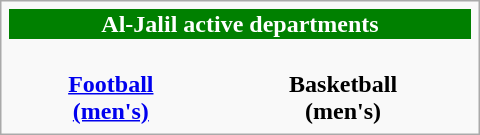<table class="infobox" style="width: 20em; font-size: 95%em;">
<tr style="color:white; background:green; text-align:center;">
<th colspan="3" style="text-align: center">Al-Jalil active departments</th>
</tr>
<tr style="text-align: center">
<td><br><strong><a href='#'>Football<br>(men's)</a></strong></td>
<td><br><strong>Basketball<br>(men's)</strong></td>
</tr>
</table>
